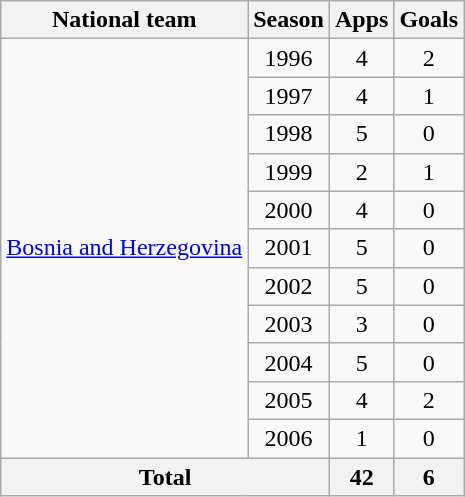<table class="wikitable" style="text-align:center">
<tr>
<th>National team</th>
<th>Season</th>
<th>Apps</th>
<th>Goals</th>
</tr>
<tr>
<td rowspan="11"><a href='#'>Bosnia and Herzegovina</a></td>
<td>1996</td>
<td>4</td>
<td>2</td>
</tr>
<tr>
<td>1997</td>
<td>4</td>
<td>1</td>
</tr>
<tr>
<td>1998</td>
<td>5</td>
<td>0</td>
</tr>
<tr>
<td>1999</td>
<td>2</td>
<td>1</td>
</tr>
<tr>
<td>2000</td>
<td>4</td>
<td>0</td>
</tr>
<tr>
<td>2001</td>
<td>5</td>
<td>0</td>
</tr>
<tr>
<td>2002</td>
<td>5</td>
<td>0</td>
</tr>
<tr>
<td>2003</td>
<td>3</td>
<td>0</td>
</tr>
<tr>
<td>2004</td>
<td>5</td>
<td>0</td>
</tr>
<tr>
<td>2005</td>
<td>4</td>
<td>2</td>
</tr>
<tr>
<td>2006</td>
<td>1</td>
<td>0</td>
</tr>
<tr>
<th colspan="2">Total</th>
<th>42</th>
<th>6</th>
</tr>
</table>
